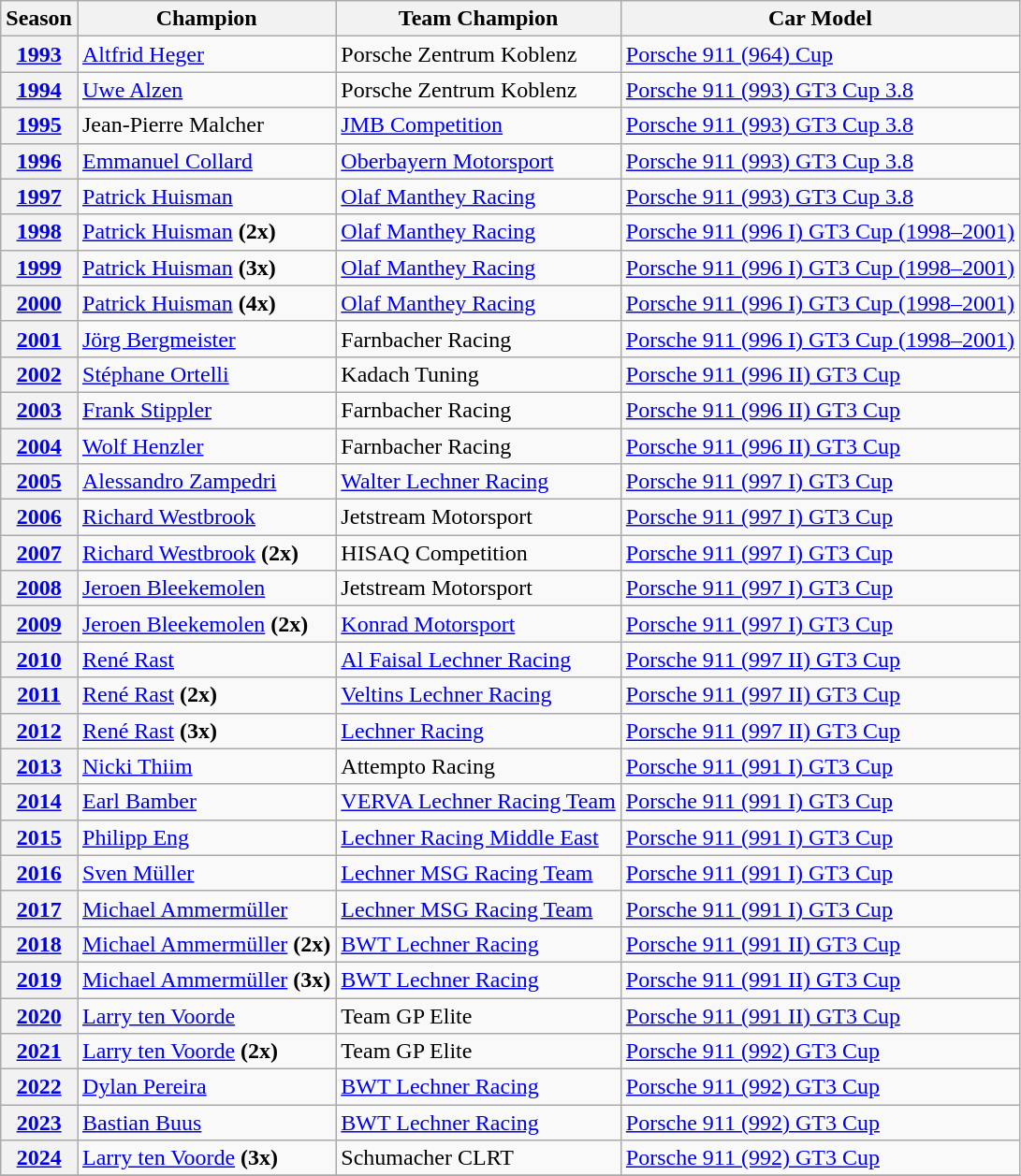<table class="wikitable">
<tr>
<th>Season</th>
<th>Champion</th>
<th>Team Champion</th>
<th>Car Model</th>
</tr>
<tr>
<th><a href='#'>1993</a></th>
<td> <a href='#'>Altfrid Heger</a></td>
<td> Porsche Zentrum Koblenz</td>
<td><a href='#'>Porsche 911 (964) Cup</a></td>
</tr>
<tr>
<th><a href='#'>1994</a></th>
<td> <a href='#'>Uwe Alzen</a></td>
<td> Porsche Zentrum Koblenz</td>
<td><a href='#'>Porsche 911 (993) GT3 Cup 3.8</a></td>
</tr>
<tr>
<th><a href='#'>1995</a></th>
<td> Jean-Pierre Malcher</td>
<td> <a href='#'>JMB Competition</a></td>
<td><a href='#'>Porsche 911 (993) GT3 Cup 3.8</a></td>
</tr>
<tr>
<th><a href='#'>1996</a></th>
<td> <a href='#'>Emmanuel Collard</a></td>
<td> <a href='#'>Oberbayern Motorsport</a></td>
<td><a href='#'>Porsche 911 (993) GT3 Cup 3.8</a></td>
</tr>
<tr>
<th><a href='#'>1997</a></th>
<td> <a href='#'>Patrick Huisman</a></td>
<td> <a href='#'>Olaf Manthey Racing</a></td>
<td><a href='#'>Porsche 911 (993) GT3 Cup 3.8</a></td>
</tr>
<tr>
<th><a href='#'>1998</a></th>
<td> <a href='#'>Patrick Huisman</a> <strong>(2x)</strong></td>
<td> <a href='#'>Olaf Manthey Racing</a></td>
<td><a href='#'>Porsche 911 (996 I) GT3 Cup (1998–2001)</a></td>
</tr>
<tr>
<th><a href='#'>1999</a></th>
<td> <a href='#'>Patrick Huisman</a> <strong>(3x)</strong></td>
<td> <a href='#'>Olaf Manthey Racing</a></td>
<td><a href='#'>Porsche 911 (996 I) GT3 Cup (1998–2001)</a></td>
</tr>
<tr>
<th><a href='#'>2000</a></th>
<td> <a href='#'>Patrick Huisman</a> <strong>(4x)</strong></td>
<td> <a href='#'>Olaf Manthey Racing</a></td>
<td><a href='#'>Porsche 911 (996 I) GT3 Cup (1998–2001)</a></td>
</tr>
<tr>
<th><a href='#'>2001</a></th>
<td> <a href='#'>Jörg Bergmeister</a></td>
<td> Farnbacher Racing</td>
<td><a href='#'>Porsche 911 (996 I) GT3 Cup (1998–2001)</a></td>
</tr>
<tr>
<th><a href='#'>2002</a></th>
<td> <a href='#'>Stéphane Ortelli</a></td>
<td> Kadach Tuning</td>
<td><a href='#'>Porsche 911 (996 II) GT3 Cup</a></td>
</tr>
<tr>
<th><a href='#'>2003</a></th>
<td> <a href='#'>Frank Stippler</a></td>
<td> Farnbacher Racing</td>
<td><a href='#'>Porsche 911 (996 II) GT3 Cup</a></td>
</tr>
<tr>
<th><a href='#'>2004</a></th>
<td> <a href='#'>Wolf Henzler</a></td>
<td> Farnbacher Racing</td>
<td><a href='#'>Porsche 911 (996 II) GT3 Cup</a></td>
</tr>
<tr>
<th><a href='#'>2005</a></th>
<td> <a href='#'>Alessandro Zampedri</a></td>
<td> <a href='#'>Walter Lechner Racing</a></td>
<td><a href='#'>Porsche 911 (997 I) GT3 Cup</a></td>
</tr>
<tr>
<th><a href='#'>2006</a></th>
<td> <a href='#'>Richard Westbrook</a></td>
<td> Jetstream Motorsport</td>
<td><a href='#'>Porsche 911 (997 I) GT3 Cup</a></td>
</tr>
<tr>
<th><a href='#'>2007</a></th>
<td> <a href='#'>Richard Westbrook</a> <strong>(2x)</strong></td>
<td> HISAQ Competition</td>
<td><a href='#'>Porsche 911 (997 I) GT3 Cup</a></td>
</tr>
<tr>
<th><a href='#'>2008</a></th>
<td> <a href='#'>Jeroen Bleekemolen</a></td>
<td> Jetstream Motorsport</td>
<td><a href='#'>Porsche 911 (997 I) GT3 Cup</a></td>
</tr>
<tr>
<th><a href='#'>2009</a></th>
<td> <a href='#'>Jeroen Bleekemolen</a> <strong>(2x)</strong></td>
<td> <a href='#'>Konrad Motorsport</a></td>
<td><a href='#'>Porsche 911 (997 I) GT3 Cup</a></td>
</tr>
<tr>
<th><a href='#'>2010</a></th>
<td> <a href='#'>René Rast</a></td>
<td> <a href='#'>Al Faisal Lechner Racing</a></td>
<td><a href='#'>Porsche 911 (997 II) GT3 Cup</a></td>
</tr>
<tr>
<th><a href='#'>2011</a></th>
<td> <a href='#'>René Rast</a> <strong>(2x)</strong></td>
<td> <a href='#'>Veltins Lechner Racing</a></td>
<td><a href='#'>Porsche 911 (997 II) GT3 Cup</a></td>
</tr>
<tr>
<th><a href='#'>2012</a></th>
<td> <a href='#'>René Rast</a> <strong>(3x)</strong></td>
<td> <a href='#'>Lechner Racing</a></td>
<td><a href='#'>Porsche 911 (997 II) GT3 Cup</a></td>
</tr>
<tr>
<th><a href='#'>2013</a></th>
<td> <a href='#'>Nicki Thiim</a></td>
<td> Attempto Racing</td>
<td><a href='#'>Porsche 911 (991 I) GT3 Cup</a></td>
</tr>
<tr>
<th><a href='#'>2014</a></th>
<td> <a href='#'>Earl Bamber</a></td>
<td> <a href='#'>VERVA Lechner Racing Team</a></td>
<td><a href='#'>Porsche 911 (991 I) GT3 Cup</a></td>
</tr>
<tr>
<th><a href='#'>2015</a></th>
<td> <a href='#'>Philipp Eng</a></td>
<td> <a href='#'>Lechner Racing Middle East</a></td>
<td><a href='#'>Porsche 911 (991 I) GT3 Cup</a></td>
</tr>
<tr>
<th><a href='#'>2016</a></th>
<td> <a href='#'>Sven Müller</a></td>
<td> <a href='#'>Lechner MSG Racing Team</a></td>
<td><a href='#'>Porsche 911 (991 I) GT3 Cup</a></td>
</tr>
<tr>
<th><a href='#'>2017</a></th>
<td> <a href='#'>Michael Ammermüller</a></td>
<td> <a href='#'>Lechner MSG Racing Team</a></td>
<td><a href='#'>Porsche 911 (991 I) GT3 Cup</a></td>
</tr>
<tr>
<th><a href='#'>2018</a></th>
<td> <a href='#'>Michael Ammermüller</a> <strong>(2x)</strong></td>
<td> <a href='#'>BWT Lechner Racing</a></td>
<td><a href='#'>Porsche 911 (991 II) GT3 Cup</a></td>
</tr>
<tr>
<th><a href='#'>2019</a></th>
<td> <a href='#'>Michael Ammermüller</a> <strong>(3x)</strong></td>
<td> <a href='#'>BWT Lechner Racing</a></td>
<td><a href='#'>Porsche 911 (991 II) GT3 Cup</a></td>
</tr>
<tr>
<th><a href='#'>2020</a></th>
<td> <a href='#'>Larry ten Voorde</a></td>
<td> Team GP Elite</td>
<td><a href='#'>Porsche 911 (991 II) GT3 Cup</a></td>
</tr>
<tr>
<th><a href='#'>2021</a></th>
<td> <a href='#'>Larry ten Voorde</a> <strong>(2x)</strong></td>
<td> Team GP Elite</td>
<td><a href='#'>Porsche 911 (992) GT3 Cup</a></td>
</tr>
<tr>
<th><a href='#'>2022</a></th>
<td> <a href='#'>Dylan Pereira</a></td>
<td> <a href='#'>BWT Lechner Racing</a></td>
<td><a href='#'>Porsche 911 (992) GT3 Cup</a></td>
</tr>
<tr>
<th><a href='#'>2023</a></th>
<td> <a href='#'>Bastian Buus</a></td>
<td> <a href='#'>BWT Lechner Racing</a></td>
<td><a href='#'>Porsche 911 (992) GT3 Cup</a></td>
</tr>
<tr>
<th><a href='#'>2024</a></th>
<td> <a href='#'>Larry ten Voorde</a> <strong>(3x)</strong></td>
<td> Schumacher CLRT</td>
<td><a href='#'>Porsche 911 (992) GT3 Cup</a></td>
</tr>
<tr>
</tr>
</table>
